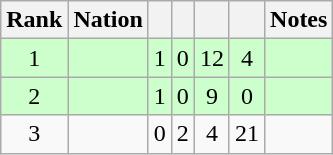<table class="wikitable sortable" style="text-align: center;">
<tr>
<th>Rank</th>
<th>Nation</th>
<th></th>
<th></th>
<th></th>
<th></th>
<th>Notes</th>
</tr>
<tr style="background:#cfc;">
<td>1</td>
<td align=left></td>
<td>1</td>
<td>0</td>
<td>12</td>
<td>4</td>
<td></td>
</tr>
<tr style="background:#cfc;">
<td>2</td>
<td align=left></td>
<td>1</td>
<td>0</td>
<td>9</td>
<td>0</td>
<td></td>
</tr>
<tr>
<td>3</td>
<td align=left></td>
<td>0</td>
<td>2</td>
<td>4</td>
<td>21</td>
<td></td>
</tr>
</table>
